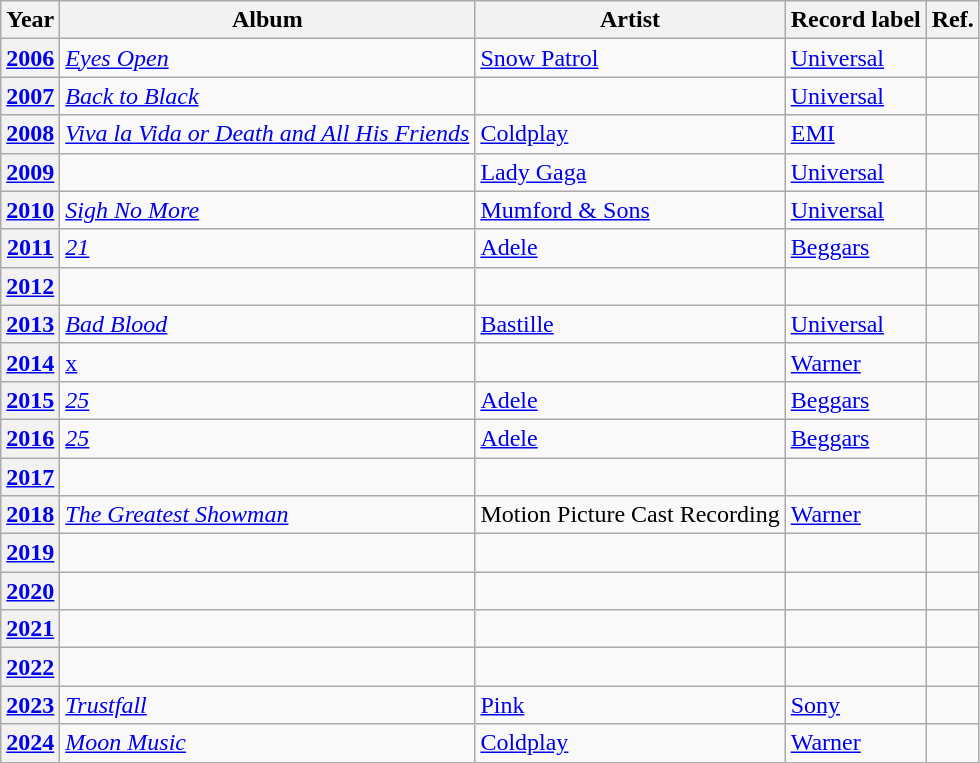<table class="wikitable sortable plainrowheaders">
<tr>
<th scope=col>Year</th>
<th scope=col>Album</th>
<th scope=col>Artist</th>
<th scope=col>Record label</th>
<th scope=col class=unsortable>Ref.</th>
</tr>
<tr>
<th scope=row style="text-align:center;"><a href='#'>2006</a></th>
<td><em><a href='#'>Eyes Open</a></em></td>
<td><a href='#'>Snow Patrol</a></td>
<td><a href='#'>Universal</a></td>
<td align=center></td>
</tr>
<tr>
<th scope=row style="text-align:center;"><a href='#'>2007</a></th>
<td><em><a href='#'>Back to Black</a></em></td>
<td></td>
<td><a href='#'>Universal</a></td>
<td align=center></td>
</tr>
<tr>
<th scope=row style="text-align:center;"><a href='#'>2008</a></th>
<td><em><a href='#'>Viva la Vida or Death and All His Friends</a></em></td>
<td><a href='#'>Coldplay</a></td>
<td><a href='#'>EMI</a></td>
<td align=center></td>
</tr>
<tr>
<th scope=row style="text-align:center;"><a href='#'>2009</a></th>
<td><em></em></td>
<td><a href='#'>Lady Gaga</a></td>
<td><a href='#'>Universal</a></td>
<td align=center></td>
</tr>
<tr>
<th scope=row style="text-align:center;"><a href='#'>2010</a></th>
<td><em><a href='#'>Sigh No More</a></em></td>
<td><a href='#'>Mumford & Sons</a></td>
<td><a href='#'>Universal</a></td>
<td align=center></td>
</tr>
<tr>
<th scope=row style="text-align:center;"><a href='#'>2011</a></th>
<td><em><a href='#'>21</a></em></td>
<td><a href='#'>Adele</a></td>
<td><a href='#'>Beggars</a></td>
<td align=center></td>
</tr>
<tr>
<th scope=row style="text-align:center;"><a href='#'>2012</a></th>
<td></td>
<td></td>
<td></td>
<td align=center></td>
</tr>
<tr>
<th scope=row style="text-align:center;"><a href='#'>2013</a></th>
<td><em><a href='#'>Bad Blood</a></em></td>
<td><a href='#'>Bastille</a></td>
<td><a href='#'>Universal</a></td>
<td align=center></td>
</tr>
<tr>
<th scope=row style="text-align:center;"><a href='#'>2014</a></th>
<td><a href='#'>x</a></td>
<td></td>
<td><a href='#'>Warner</a></td>
<td align=center></td>
</tr>
<tr>
<th scope=row style="text-align:center;"><a href='#'>2015</a></th>
<td><em><a href='#'>25</a></em></td>
<td><a href='#'>Adele</a></td>
<td><a href='#'>Beggars</a></td>
<td align=center></td>
</tr>
<tr>
<th scope=row style="text-align:center;"><a href='#'>2016</a></th>
<td><em><a href='#'>25</a></em></td>
<td><a href='#'>Adele</a></td>
<td><a href='#'>Beggars</a></td>
<td align=center></td>
</tr>
<tr>
<th scope=row style="text-align:center;"><a href='#'>2017</a></th>
<td></td>
<td></td>
<td></td>
<td></td>
</tr>
<tr>
<th scope=row style="text-align:center;"><a href='#'>2018</a></th>
<td><em><a href='#'>The Greatest Showman</a></em></td>
<td>Motion Picture Cast Recording</td>
<td><a href='#'>Warner</a></td>
<td align=center></td>
</tr>
<tr>
<th scope=row style="text-align:center;"><a href='#'>2019</a></th>
<td></td>
<td></td>
<td></td>
<td></td>
</tr>
<tr>
<th scope=row style="text-align:center;"><a href='#'>2020</a></th>
<td></td>
<td></td>
<td></td>
<td></td>
</tr>
<tr>
<th scope=row style="text-align:center;"><a href='#'>2021</a></th>
<td></td>
<td></td>
<td></td>
<td></td>
</tr>
<tr>
<th scope=row style="text-align:center;"><a href='#'>2022</a></th>
<td></td>
<td></td>
<td></td>
<td></td>
</tr>
<tr>
<th scope=row style="text-align:center;"><a href='#'>2023</a></th>
<td><em><a href='#'>Trustfall</a></em></td>
<td><a href='#'>Pink</a></td>
<td><a href='#'>Sony</a></td>
<td align=center></td>
</tr>
<tr>
<th scope=row style="text-align:center;"><a href='#'>2024</a></th>
<td><em><a href='#'>Moon Music</a></em></td>
<td><a href='#'>Coldplay</a></td>
<td><a href='#'>Warner</a></td>
<td align=center></td>
</tr>
</table>
